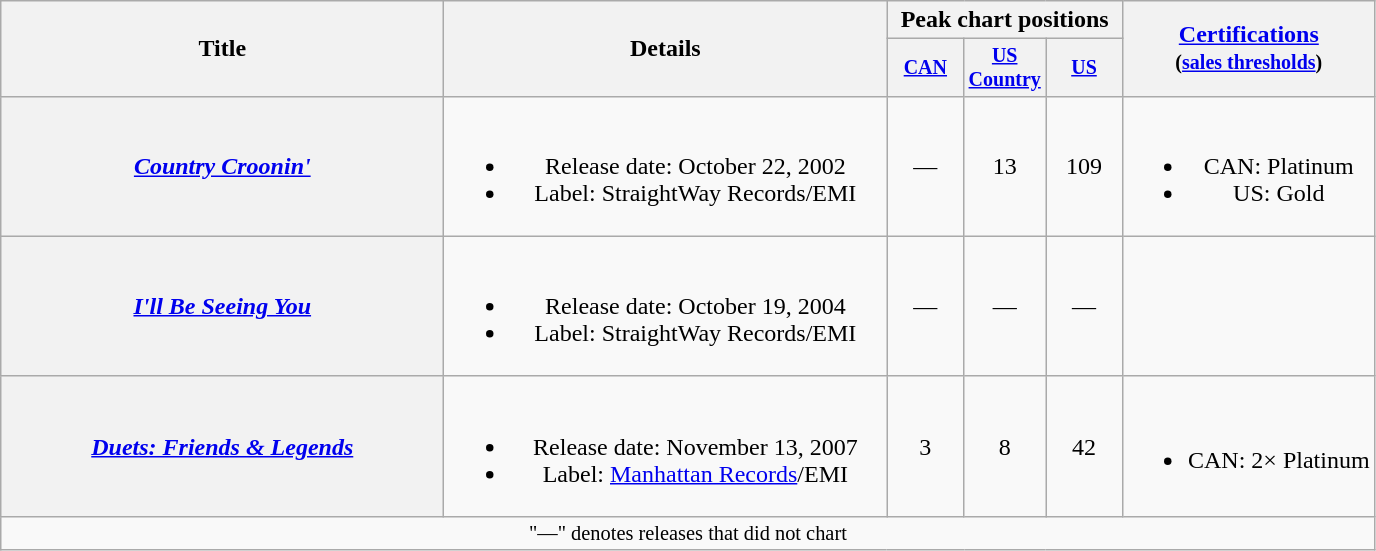<table class="wikitable plainrowheaders" style="text-align:center;">
<tr>
<th rowspan="2" style="width:18em;">Title</th>
<th rowspan="2" style="width:18em;">Details</th>
<th colspan="3">Peak chart positions</th>
<th rowspan="2"><a href='#'>Certifications</a><br><small>(<a href='#'>sales thresholds</a>)</small></th>
</tr>
<tr style="font-size:smaller;">
<th width="45"><a href='#'>CAN</a></th>
<th width="45"><a href='#'>US Country</a></th>
<th width="45"><a href='#'>US</a></th>
</tr>
<tr>
<th scope="row"><em><a href='#'>Country Croonin'</a></em></th>
<td><br><ul><li>Release date: October 22, 2002</li><li>Label: StraightWay Records/EMI</li></ul></td>
<td>—</td>
<td>13</td>
<td>109</td>
<td><br><ul><li>CAN: Platinum</li><li>US: Gold</li></ul></td>
</tr>
<tr>
<th scope="row"><em><a href='#'>I'll Be Seeing You</a></em></th>
<td><br><ul><li>Release date: October 19, 2004</li><li>Label: StraightWay Records/EMI</li></ul></td>
<td>—</td>
<td>—</td>
<td>—</td>
<td></td>
</tr>
<tr>
<th scope="row"><em><a href='#'>Duets: Friends & Legends</a></em></th>
<td><br><ul><li>Release date: November 13, 2007</li><li>Label: <a href='#'>Manhattan Records</a>/EMI</li></ul></td>
<td>3</td>
<td>8</td>
<td>42</td>
<td><br><ul><li>CAN: 2× Platinum</li></ul></td>
</tr>
<tr>
<td colspan="6" style="font-size:85%">"—" denotes releases that did not chart</td>
</tr>
</table>
